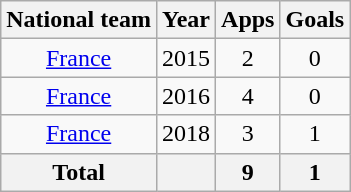<table class="wikitable" style="text-align:center">
<tr>
<th>National team</th>
<th>Year</th>
<th>Apps</th>
<th>Goals</th>
</tr>
<tr>
<td rowspan="1"><a href='#'>France</a></td>
<td>2015</td>
<td>2</td>
<td>0</td>
</tr>
<tr>
<td rowspan="1"><a href='#'>France</a></td>
<td>2016</td>
<td>4</td>
<td>0</td>
</tr>
<tr>
<td rowspan="1"><a href='#'>France</a></td>
<td>2018</td>
<td>3</td>
<td>1</td>
</tr>
<tr>
<th>Total</th>
<th></th>
<th>9</th>
<th>1</th>
</tr>
</table>
